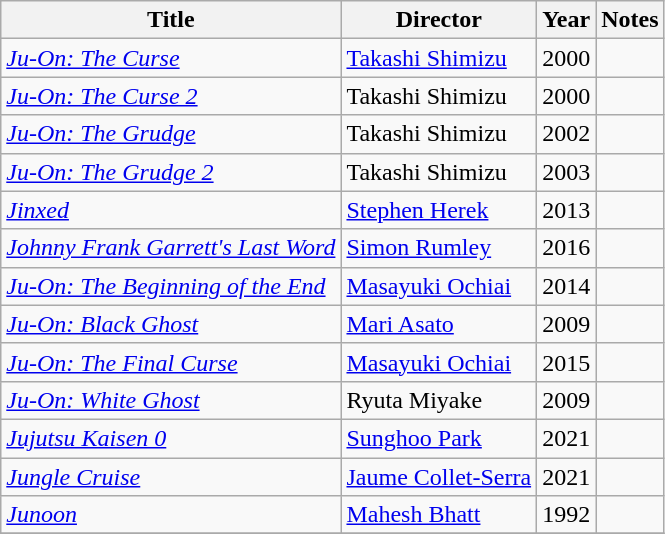<table class="wikitable">
<tr>
<th>Title</th>
<th>Director</th>
<th>Year</th>
<th>Notes</th>
</tr>
<tr>
<td><em><a href='#'>Ju-On: The Curse</a></em></td>
<td><a href='#'>Takashi Shimizu</a></td>
<td>2000</td>
<td></td>
</tr>
<tr>
<td><em><a href='#'>Ju-On: The Curse 2</a></em></td>
<td>Takashi Shimizu</td>
<td>2000</td>
<td></td>
</tr>
<tr>
<td><em><a href='#'>Ju-On: The Grudge</a></em></td>
<td>Takashi Shimizu</td>
<td>2002</td>
<td></td>
</tr>
<tr>
<td><em><a href='#'>Ju-On: The Grudge 2</a></em></td>
<td>Takashi Shimizu</td>
<td>2003</td>
<td></td>
</tr>
<tr>
<td><em><a href='#'>Jinxed</a></em></td>
<td><a href='#'>Stephen Herek</a></td>
<td>2013</td>
<td></td>
</tr>
<tr>
<td><em><a href='#'>Johnny Frank Garrett's Last Word</a></em></td>
<td><a href='#'>Simon Rumley</a></td>
<td>2016</td>
<td></td>
</tr>
<tr>
<td><em><a href='#'>Ju-On: The Beginning of the End</a></em></td>
<td><a href='#'>Masayuki Ochiai</a></td>
<td>2014</td>
<td></td>
</tr>
<tr>
<td><em><a href='#'>Ju-On: Black Ghost</a></em></td>
<td><a href='#'>Mari Asato</a></td>
<td>2009</td>
<td></td>
</tr>
<tr>
<td><em><a href='#'>Ju-On: The Final Curse</a></em></td>
<td><a href='#'>Masayuki Ochiai</a></td>
<td>2015</td>
<td></td>
</tr>
<tr>
<td><em><a href='#'>Ju-On: White Ghost</a></em></td>
<td>Ryuta Miyake</td>
<td>2009</td>
<td></td>
</tr>
<tr>
<td><em><a href='#'>Jujutsu Kaisen 0</a></em></td>
<td><a href='#'>Sunghoo Park</a></td>
<td>2021</td>
<td></td>
</tr>
<tr>
<td><em><a href='#'>Jungle Cruise</a></em></td>
<td><a href='#'>Jaume Collet-Serra</a></td>
<td>2021</td>
<td></td>
</tr>
<tr>
<td><em><a href='#'>Junoon</a></em></td>
<td><a href='#'>Mahesh Bhatt</a></td>
<td>1992</td>
<td></td>
</tr>
<tr>
</tr>
</table>
